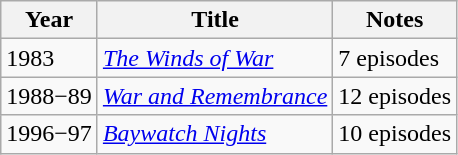<table class="wikitable">
<tr>
<th>Year</th>
<th>Title</th>
<th>Notes</th>
</tr>
<tr>
<td>1983</td>
<td><em><a href='#'>The Winds of War</a></em></td>
<td>7 episodes</td>
</tr>
<tr>
<td>1988−89</td>
<td><em><a href='#'>War and Remembrance</a></em></td>
<td>12 episodes</td>
</tr>
<tr>
<td>1996−97</td>
<td><em><a href='#'>Baywatch Nights</a></em></td>
<td>10 episodes</td>
</tr>
</table>
